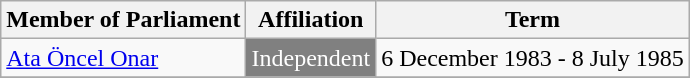<table class="wikitable">
<tr>
<th>Member of Parliament</th>
<th>Affiliation</th>
<th>Term</th>
</tr>
<tr>
<td><a href='#'>Ata Öncel Onar</a></td>
<td style="background:gray; color:white">Independent</td>
<td>6 December 1983 - 8 July 1985</td>
</tr>
<tr>
</tr>
</table>
